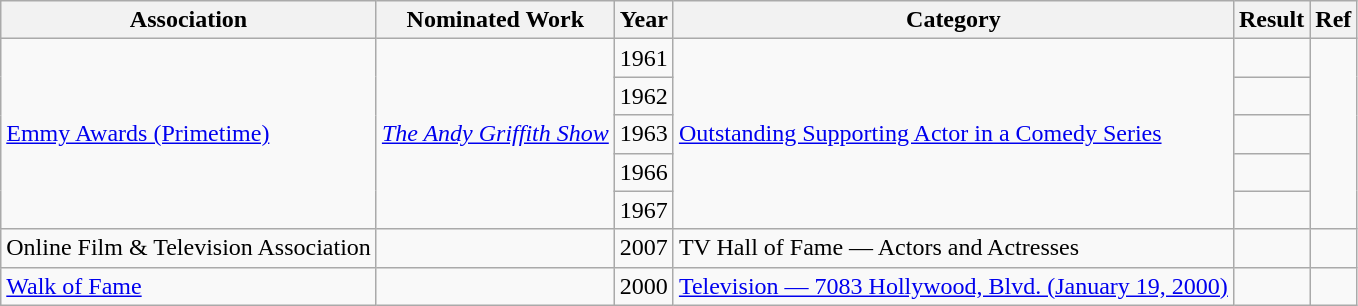<table class="wikitable">
<tr>
<th>Association</th>
<th>Nominated Work</th>
<th>Year</th>
<th>Category</th>
<th>Result</th>
<th>Ref</th>
</tr>
<tr>
<td rowspan="5"><a href='#'>Emmy Awards (Primetime)</a></td>
<td rowspan="5"><em><a href='#'>The Andy Griffith Show</a></em></td>
<td>1961</td>
<td rowspan="5"><a href='#'>Outstanding Supporting Actor in a Comedy Series</a></td>
<td></td>
<td rowspan="5"></td>
</tr>
<tr>
<td>1962</td>
<td></td>
</tr>
<tr>
<td>1963</td>
<td></td>
</tr>
<tr>
<td>1966</td>
<td></td>
</tr>
<tr>
<td>1967</td>
<td></td>
</tr>
<tr>
<td>Online Film & Television Association</td>
<td></td>
<td>2007</td>
<td>TV Hall of Fame — Actors and Actresses</td>
<td></td>
<td></td>
</tr>
<tr>
<td><a href='#'>Walk of Fame</a></td>
<td></td>
<td>2000</td>
<td><a href='#'>Television — 7083 Hollywood, Blvd. (January 19, 2000)</a></td>
<td></td>
<td></td>
</tr>
</table>
